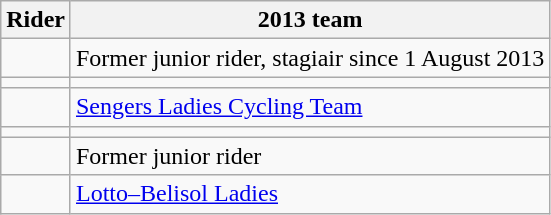<table class="wikitable">
<tr>
<th>Rider</th>
<th>2013 team</th>
</tr>
<tr>
<td></td>
<td>Former junior rider, stagiair since 1 August 2013</td>
</tr>
<tr>
<td></td>
<td></td>
</tr>
<tr>
<td></td>
<td><a href='#'>Sengers Ladies Cycling Team</a></td>
</tr>
<tr>
<td></td>
<td></td>
</tr>
<tr>
<td></td>
<td>Former junior rider</td>
</tr>
<tr>
<td></td>
<td><a href='#'>Lotto–Belisol Ladies</a></td>
</tr>
</table>
